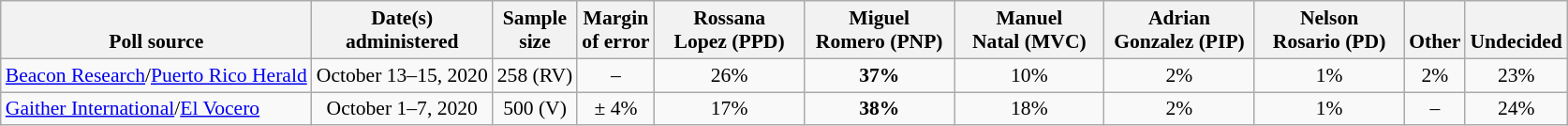<table class="wikitable" style="font-size:90%;text-align:center;">
<tr valign=bottom>
<th>Poll source</th>
<th>Date(s)<br>administered</th>
<th>Sample<br>size</th>
<th>Margin<br>of error</th>
<th style="width:100px;">Rossana<br>Lopez (PPD)</th>
<th style="width:100px;">Miguel<br>Romero (PNP)</th>
<th style="width:100px;">Manuel<br>Natal (MVC)</th>
<th style="width:100px;">Adrian<br>Gonzalez (PIP)</th>
<th style="width:100px;">Nelson<br>Rosario (PD)</th>
<th>Other</th>
<th>Undecided</th>
</tr>
<tr>
<td style="text-align:left;"><a href='#'>Beacon Research</a>/<a href='#'>Puerto Rico Herald</a></td>
<td>October 13–15, 2020</td>
<td>258 (RV)</td>
<td>–</td>
<td>26%</td>
<td><strong>37%</strong></td>
<td>10%</td>
<td>2%</td>
<td>1%</td>
<td>2%</td>
<td>23%</td>
</tr>
<tr>
<td style="text-align:left;"><a href='#'>Gaither International</a>/<a href='#'>El Vocero</a></td>
<td>October 1–7, 2020</td>
<td>500 (V)</td>
<td>± 4%</td>
<td>17%</td>
<td><strong>38%</strong></td>
<td>18%</td>
<td>2%</td>
<td>1%</td>
<td>–</td>
<td>24%</td>
</tr>
</table>
